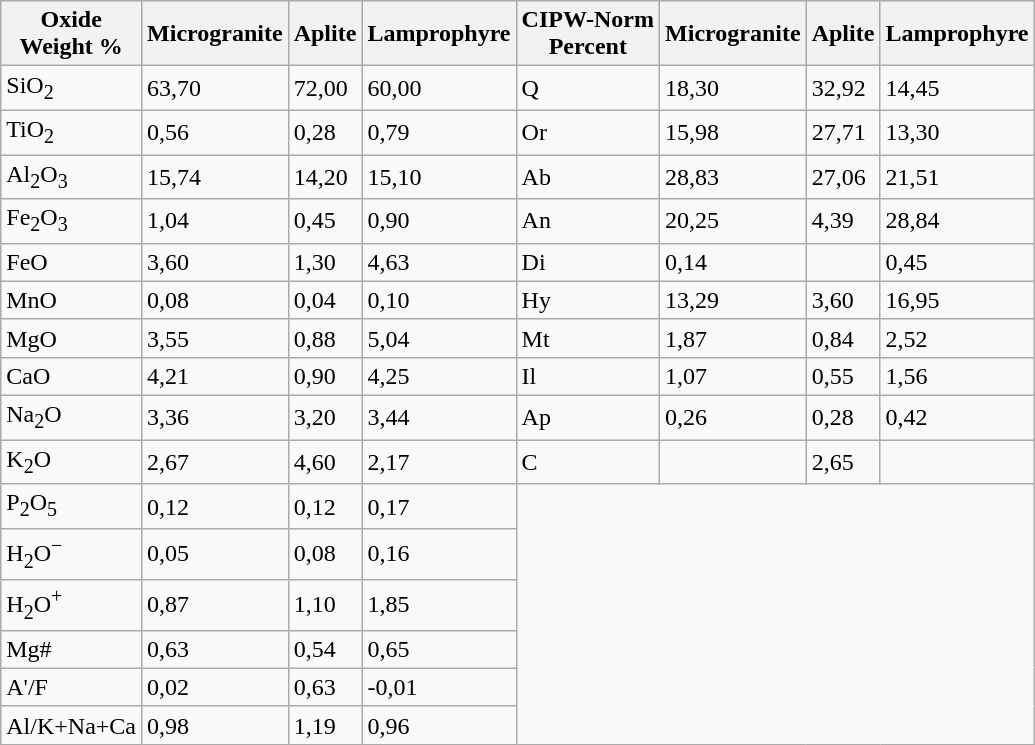<table class="wikitable">
<tr>
<th>Oxide<br>Weight %</th>
<th>Microgranite</th>
<th>Aplite</th>
<th>Lamprophyre</th>
<th>CIPW-Norm<br>Percent</th>
<th>Microgranite</th>
<th>Aplite</th>
<th>Lamprophyre</th>
</tr>
<tr>
<td>SiO<sub>2</sub></td>
<td>63,70</td>
<td>72,00</td>
<td>60,00</td>
<td>Q</td>
<td>18,30</td>
<td>32,92</td>
<td>14,45</td>
</tr>
<tr>
<td>TiO<sub>2</sub></td>
<td>0,56</td>
<td>0,28</td>
<td>0,79</td>
<td>Or</td>
<td>15,98</td>
<td>27,71</td>
<td>13,30</td>
</tr>
<tr>
<td>Al<sub>2</sub>O<sub>3</sub></td>
<td>15,74</td>
<td>14,20</td>
<td>15,10</td>
<td>Ab</td>
<td>28,83</td>
<td>27,06</td>
<td>21,51</td>
</tr>
<tr>
<td>Fe<sub>2</sub>O<sub>3</sub></td>
<td>1,04</td>
<td>0,45</td>
<td>0,90</td>
<td>An</td>
<td>20,25</td>
<td>4,39</td>
<td>28,84</td>
</tr>
<tr>
<td>FeO</td>
<td>3,60</td>
<td>1,30</td>
<td>4,63</td>
<td>Di</td>
<td>0,14</td>
<td></td>
<td>0,45</td>
</tr>
<tr>
<td>MnO</td>
<td>0,08</td>
<td>0,04</td>
<td>0,10</td>
<td>Hy</td>
<td>13,29</td>
<td>3,60</td>
<td>16,95</td>
</tr>
<tr>
<td>MgO</td>
<td>3,55</td>
<td>0,88</td>
<td>5,04</td>
<td>Mt</td>
<td>1,87</td>
<td>0,84</td>
<td>2,52</td>
</tr>
<tr>
<td>CaO</td>
<td>4,21</td>
<td>0,90</td>
<td>4,25</td>
<td>Il</td>
<td>1,07</td>
<td>0,55</td>
<td>1,56</td>
</tr>
<tr>
<td>Na<sub>2</sub>O</td>
<td>3,36</td>
<td>3,20</td>
<td>3,44</td>
<td>Ap</td>
<td>0,26</td>
<td>0,28</td>
<td>0,42</td>
</tr>
<tr>
<td>K<sub>2</sub>O</td>
<td>2,67</td>
<td>4,60</td>
<td>2,17</td>
<td>C</td>
<td></td>
<td>2,65</td>
<td></td>
</tr>
<tr>
<td>P<sub>2</sub>O<sub>5</sub></td>
<td>0,12</td>
<td>0,12</td>
<td>0,17</td>
</tr>
<tr>
<td>H<sub>2</sub>O<sup>−</sup></td>
<td>0,05</td>
<td>0,08</td>
<td>0,16</td>
</tr>
<tr>
<td>H<sub>2</sub>O<sup>+</sup></td>
<td>0,87</td>
<td>1,10</td>
<td>1,85</td>
</tr>
<tr>
<td>Mg#</td>
<td>0,63</td>
<td>0,54</td>
<td>0,65</td>
</tr>
<tr>
<td>A'/F</td>
<td>0,02</td>
<td>0,63</td>
<td>-0,01</td>
</tr>
<tr>
<td>Al/K+Na+Ca</td>
<td>0,98</td>
<td>1,19</td>
<td>0,96</td>
</tr>
</table>
